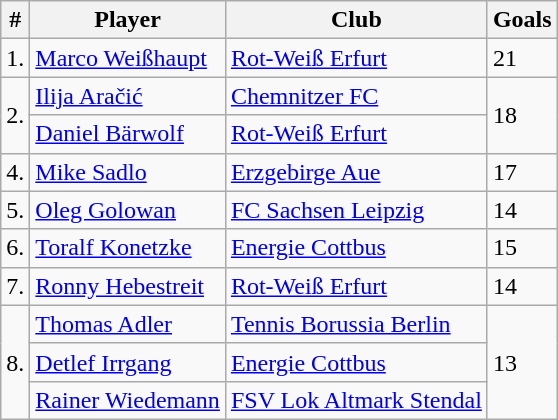<table class="wikitable">
<tr>
<th>#</th>
<th>Player</th>
<th>Club</th>
<th>Goals</th>
</tr>
<tr>
<td>1.</td>
<td> <a href='#'>Marco Weißhaupt</a></td>
<td><a href='#'>Rot-Weiß Erfurt</a></td>
<td>21</td>
</tr>
<tr>
<td rowspan="2">2.</td>
<td> <a href='#'>Ilija Aračić</a></td>
<td><a href='#'>Chemnitzer FC</a></td>
<td rowspan="2">18</td>
</tr>
<tr>
<td> <a href='#'>Daniel Bärwolf</a></td>
<td><a href='#'>Rot-Weiß Erfurt</a></td>
</tr>
<tr>
<td>4.</td>
<td> <a href='#'>Mike Sadlo</a></td>
<td><a href='#'>Erzgebirge Aue</a></td>
<td>17</td>
</tr>
<tr>
<td>5.</td>
<td> <a href='#'>Oleg Golowan</a></td>
<td><a href='#'>FC Sachsen Leipzig</a></td>
<td>14</td>
</tr>
<tr>
<td>6.</td>
<td> <a href='#'>Toralf Konetzke</a></td>
<td><a href='#'>Energie Cottbus</a></td>
<td>15</td>
</tr>
<tr>
<td>7.</td>
<td> <a href='#'>Ronny Hebestreit</a></td>
<td><a href='#'>Rot-Weiß Erfurt</a></td>
<td>14</td>
</tr>
<tr>
<td rowspan="3">8.</td>
<td> <a href='#'>Thomas Adler</a></td>
<td><a href='#'>Tennis Borussia Berlin</a></td>
<td rowspan="3">13</td>
</tr>
<tr>
<td> <a href='#'>Detlef Irrgang</a></td>
<td><a href='#'>Energie Cottbus</a></td>
</tr>
<tr>
<td> <a href='#'>Rainer Wiedemann</a></td>
<td><a href='#'>FSV Lok Altmark Stendal</a></td>
</tr>
</table>
